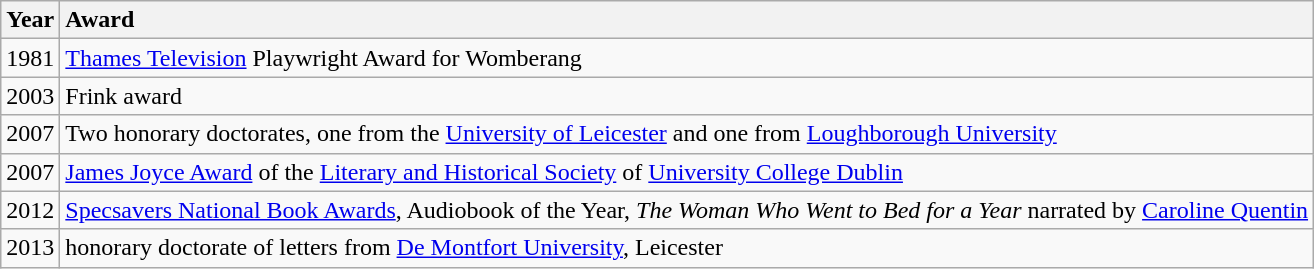<table class="wikitable">
<tr>
<th style="text-align:left">Year</th>
<th style="text-align:left">Award</th>
</tr>
<tr>
<td>1981</td>
<td><a href='#'>Thames Television</a> Playwright Award for Womberang</td>
</tr>
<tr>
<td>2003</td>
<td>Frink award</td>
</tr>
<tr>
<td>2007</td>
<td>Two honorary doctorates, one from the <a href='#'>University of Leicester</a> and one from <a href='#'>Loughborough University</a></td>
</tr>
<tr>
<td>2007</td>
<td><a href='#'>James Joyce Award</a> of the <a href='#'>Literary and Historical Society</a> of <a href='#'>University College Dublin</a></td>
</tr>
<tr>
<td>2012</td>
<td><a href='#'>Specsavers National Book Awards</a>, Audiobook of the Year, <em>The Woman Who Went to Bed for a Year</em> narrated by <a href='#'>Caroline Quentin</a></td>
</tr>
<tr>
<td>2013</td>
<td>honorary doctorate of letters from <a href='#'>De Montfort University</a>, Leicester</td>
</tr>
</table>
